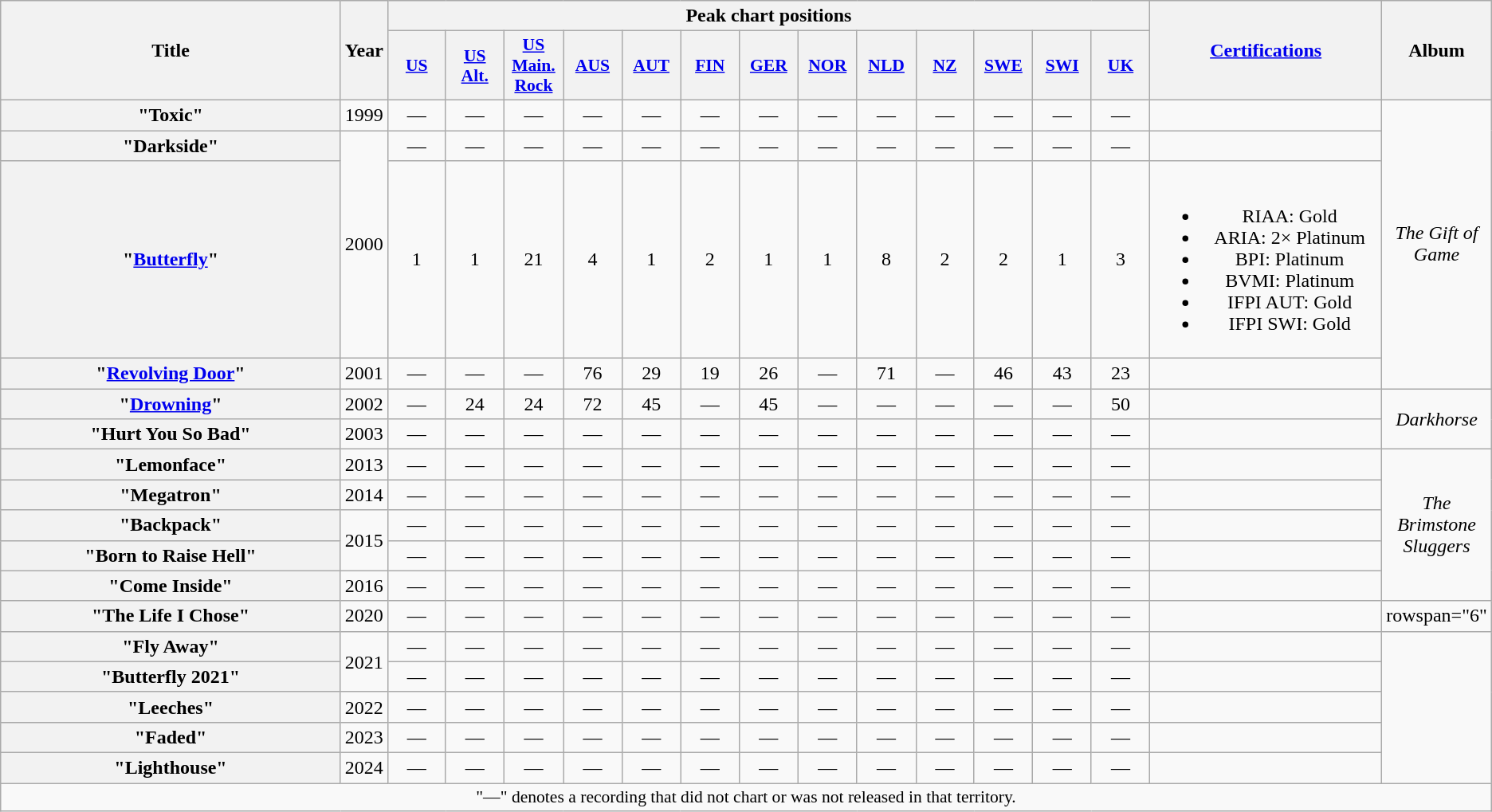<table class="wikitable plainrowheaders" style="text-align:center;">
<tr>
<th scope="col" rowspan="2" style="width:18em;">Title</th>
<th scope="col" rowspan="2">Year</th>
<th scope="col" colspan="13">Peak chart positions</th>
<th scope="col" rowspan="2" style="width:12em;"><a href='#'>Certifications</a></th>
<th scope="col" rowspan="2">Album</th>
</tr>
<tr>
<th scope="col" style="width:3em;font-size:90%;"><a href='#'>US</a><br></th>
<th scope="col" style="width:3em;font-size:90%;"><a href='#'>US<br>Alt.</a><br></th>
<th scope="col" style="width:3em;font-size:90%;"><a href='#'>US<br>Main. Rock</a><br></th>
<th scope="col" style="width:3em;font-size:90%;"><a href='#'>AUS</a><br></th>
<th scope="col" style="width:3em;font-size:90%;"><a href='#'>AUT</a><br></th>
<th scope="col" style="width:3em;font-size:90%;"><a href='#'>FIN</a><br></th>
<th scope="col" style="width:3em;font-size:90%;"><a href='#'>GER</a><br></th>
<th scope="col" style="width:3em;font-size:90%;"><a href='#'>NOR</a><br></th>
<th scope="col" style="width:3em;font-size:90%;"><a href='#'>NLD</a><br></th>
<th scope="col" style="width:3em;font-size:90%;"><a href='#'>NZ</a><br></th>
<th scope="col" style="width:3em;font-size:90%;"><a href='#'>SWE</a><br></th>
<th scope="col" style="width:3em;font-size:90%;"><a href='#'>SWI</a><br></th>
<th scope="col" style="width:3em;font-size:90%;"><a href='#'>UK</a><br></th>
</tr>
<tr>
<th scope="row">"Toxic"</th>
<td>1999</td>
<td>—</td>
<td>—</td>
<td>—</td>
<td>—</td>
<td>—</td>
<td>—</td>
<td>—</td>
<td>—</td>
<td>—</td>
<td>—</td>
<td>—</td>
<td>—</td>
<td>—</td>
<td></td>
<td rowspan="4"><em>The Gift of Game</em></td>
</tr>
<tr>
<th scope="row">"Darkside"</th>
<td rowspan="2">2000</td>
<td>—</td>
<td>—</td>
<td>—</td>
<td>—</td>
<td>—</td>
<td>—</td>
<td>—</td>
<td>—</td>
<td>—</td>
<td>—</td>
<td>—</td>
<td>—</td>
<td>—</td>
<td></td>
</tr>
<tr>
<th scope="row">"<a href='#'>Butterfly</a>"</th>
<td>1</td>
<td>1</td>
<td>21</td>
<td>4</td>
<td>1</td>
<td>2</td>
<td>1</td>
<td>1</td>
<td>8</td>
<td>2</td>
<td>2</td>
<td>1</td>
<td>3</td>
<td><br><ul><li>RIAA: Gold</li><li>ARIA: 2× Platinum</li><li>BPI: Platinum</li><li>BVMI: Platinum</li><li>IFPI AUT: Gold</li><li>IFPI SWI: Gold</li></ul></td>
</tr>
<tr>
<th scope="row">"<a href='#'>Revolving Door</a>"</th>
<td>2001</td>
<td>—</td>
<td>—</td>
<td>—</td>
<td>76</td>
<td>29</td>
<td>19</td>
<td>26</td>
<td>—</td>
<td>71</td>
<td>—</td>
<td>46</td>
<td>43</td>
<td>23</td>
<td></td>
</tr>
<tr>
<th scope="row">"<a href='#'>Drowning</a>"</th>
<td>2002</td>
<td>—</td>
<td>24</td>
<td>24</td>
<td>72</td>
<td>45</td>
<td>—</td>
<td>45</td>
<td>—</td>
<td>—</td>
<td>—</td>
<td>—</td>
<td>—</td>
<td>50</td>
<td></td>
<td rowspan="2"><em>Darkhorse</em></td>
</tr>
<tr>
<th scope="row">"Hurt You So Bad"</th>
<td>2003</td>
<td>—</td>
<td>—</td>
<td>—</td>
<td>—</td>
<td>—</td>
<td>—</td>
<td>—</td>
<td>—</td>
<td>—</td>
<td>—</td>
<td>—</td>
<td>—</td>
<td>—</td>
</tr>
<tr>
<th scope="row">"Lemonface"</th>
<td>2013</td>
<td>—</td>
<td>—</td>
<td>—</td>
<td>—</td>
<td>—</td>
<td>—</td>
<td>—</td>
<td>—</td>
<td>—</td>
<td>—</td>
<td>—</td>
<td>—</td>
<td>—</td>
<td></td>
<td rowspan="5"><em>The Brimstone Sluggers</em></td>
</tr>
<tr>
<th scope="row">"Megatron"</th>
<td>2014</td>
<td>—</td>
<td>—</td>
<td>—</td>
<td>—</td>
<td>—</td>
<td>—</td>
<td>—</td>
<td>—</td>
<td>—</td>
<td>—</td>
<td>—</td>
<td>—</td>
<td>—</td>
<td></td>
</tr>
<tr>
<th scope="row">"Backpack"</th>
<td rowspan="2">2015</td>
<td>—</td>
<td>—</td>
<td>—</td>
<td>—</td>
<td>—</td>
<td>—</td>
<td>—</td>
<td>—</td>
<td>—</td>
<td>—</td>
<td>—</td>
<td>—</td>
<td>—</td>
<td></td>
</tr>
<tr>
<th scope="row">"Born to Raise Hell"</th>
<td>—</td>
<td>—</td>
<td>—</td>
<td>—</td>
<td>—</td>
<td>—</td>
<td>—</td>
<td>—</td>
<td>—</td>
<td>—</td>
<td>—</td>
<td>—</td>
<td>—</td>
<td></td>
</tr>
<tr>
<th scope="row">"Come Inside"</th>
<td>2016</td>
<td>—</td>
<td>—</td>
<td>—</td>
<td>—</td>
<td>—</td>
<td>—</td>
<td>—</td>
<td>—</td>
<td>—</td>
<td>—</td>
<td>—</td>
<td>—</td>
<td>—</td>
<td></td>
</tr>
<tr>
<th scope="row">"The Life I Chose"<br></th>
<td>2020</td>
<td>—</td>
<td>—</td>
<td>—</td>
<td>—</td>
<td>—</td>
<td>—</td>
<td>—</td>
<td>—</td>
<td>—</td>
<td>—</td>
<td>—</td>
<td>—</td>
<td>—</td>
<td></td>
<td>rowspan="6" </td>
</tr>
<tr>
<th scope="row">"Fly Away"<br></th>
<td rowspan="2">2021</td>
<td>—</td>
<td>—</td>
<td>—</td>
<td>—</td>
<td>—</td>
<td>—</td>
<td>—</td>
<td>—</td>
<td>—</td>
<td>—</td>
<td>—</td>
<td>—</td>
<td>—</td>
<td></td>
</tr>
<tr>
<th scope="row">"Butterfly 2021"<br></th>
<td>—</td>
<td>—</td>
<td>—</td>
<td>—</td>
<td>—</td>
<td>—</td>
<td>—</td>
<td>—</td>
<td>—</td>
<td>—</td>
<td>—</td>
<td>—</td>
<td>—</td>
<td></td>
</tr>
<tr>
<th scope="row">"Leeches"<br></th>
<td>2022</td>
<td>—</td>
<td>—</td>
<td>—</td>
<td>—</td>
<td>—</td>
<td>—</td>
<td>—</td>
<td>—</td>
<td>—</td>
<td>—</td>
<td>—</td>
<td>—</td>
<td>—</td>
<td></td>
</tr>
<tr>
<th scope="row">"Faded"<br></th>
<td>2023</td>
<td>—</td>
<td>—</td>
<td>—</td>
<td>—</td>
<td>—</td>
<td>—</td>
<td>—</td>
<td>—</td>
<td>—</td>
<td>—</td>
<td>—</td>
<td>—</td>
<td>—</td>
<td></td>
</tr>
<tr>
<th scope="row">"Lighthouse"<br></th>
<td>2024</td>
<td>—</td>
<td>—</td>
<td>—</td>
<td>—</td>
<td>—</td>
<td>—</td>
<td>—</td>
<td>—</td>
<td>—</td>
<td>—</td>
<td>—</td>
<td>—</td>
<td>—</td>
<td></td>
</tr>
<tr>
<td colspan="18" style="font-size:90%">"—" denotes a recording that did not chart or was not released in that territory.</td>
</tr>
</table>
